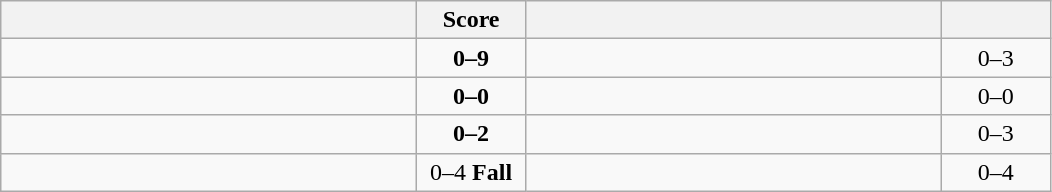<table class="wikitable" style="text-align: center; ">
<tr>
<th align="right" width="270"></th>
<th width="65">Score</th>
<th align="left" width="270"></th>
<th width="65"></th>
</tr>
<tr>
<td align="left"></td>
<td><strong>0–9</strong></td>
<td align="left"><strong></strong></td>
<td>0–3 <strong></strong></td>
</tr>
<tr>
<td align="left"></td>
<td><strong>0–0</strong></td>
<td align="left"></td>
<td>0–0 <strong></strong></td>
</tr>
<tr>
<td align="left"></td>
<td><strong>0–2</strong></td>
<td align="left"><strong></strong></td>
<td>0–3 <strong></strong></td>
</tr>
<tr>
<td align="left"></td>
<td>0–4 <strong>Fall</strong></td>
<td align="left"><strong></strong></td>
<td>0–4 <strong></strong></td>
</tr>
</table>
